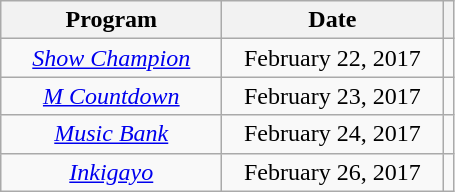<table class="wikitable" style="text-align:center">
<tr>
<th width="140">Program</th>
<th width="140">Date</th>
<th></th>
</tr>
<tr>
<td><em><a href='#'>Show Champion</a></em></td>
<td>February 22, 2017</td>
<td align="center"></td>
</tr>
<tr>
<td><em><a href='#'>M Countdown</a></em></td>
<td>February 23, 2017</td>
<td align="center"></td>
</tr>
<tr>
<td><em><a href='#'>Music Bank</a></em></td>
<td>February 24, 2017</td>
<td align="center"></td>
</tr>
<tr>
<td><em><a href='#'>Inkigayo</a></em></td>
<td>February 26, 2017</td>
<td align="center"></td>
</tr>
</table>
